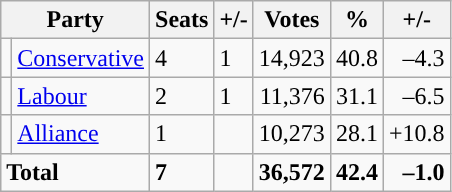<table class="wikitable sortable">
<tr>
<th colspan="2">Party</th>
<th>Seats</th>
<th>+/-</th>
<th>Votes</th>
<th>%</th>
<th>+/-</th>
</tr>
<tr>
<td style="background-color: "></td>
<td><a href='#'>Conservative</a></td>
<td>4</td>
<td> 1</td>
<td style="text-align:right;">14,923</td>
<td style="text-align:right;">40.8</td>
<td style="text-align:right;">–4.3</td>
</tr>
<tr>
<td style="background-color: "></td>
<td><a href='#'>Labour</a></td>
<td>2</td>
<td> 1</td>
<td style="text-align:right;">11,376</td>
<td style="text-align:right;">31.1</td>
<td style="text-align:right;">–6.5</td>
</tr>
<tr>
<td style="background-color: "></td>
<td><a href='#'>Alliance</a></td>
<td>1</td>
<td></td>
<td style="text-align:right;">10,273</td>
<td style="text-align:right;">28.1</td>
<td style="text-align:right;">+10.8</td>
</tr>
<tr>
<td colspan="2"><strong>Total</strong></td>
<td><strong>7</strong></td>
<td></td>
<td style="text-align:right;"><strong>36,572</strong></td>
<td style="text-align:right;"><strong>42.4</strong></td>
<td style="text-align:right;"><strong>–1.0</strong></td>
</tr>
</table>
